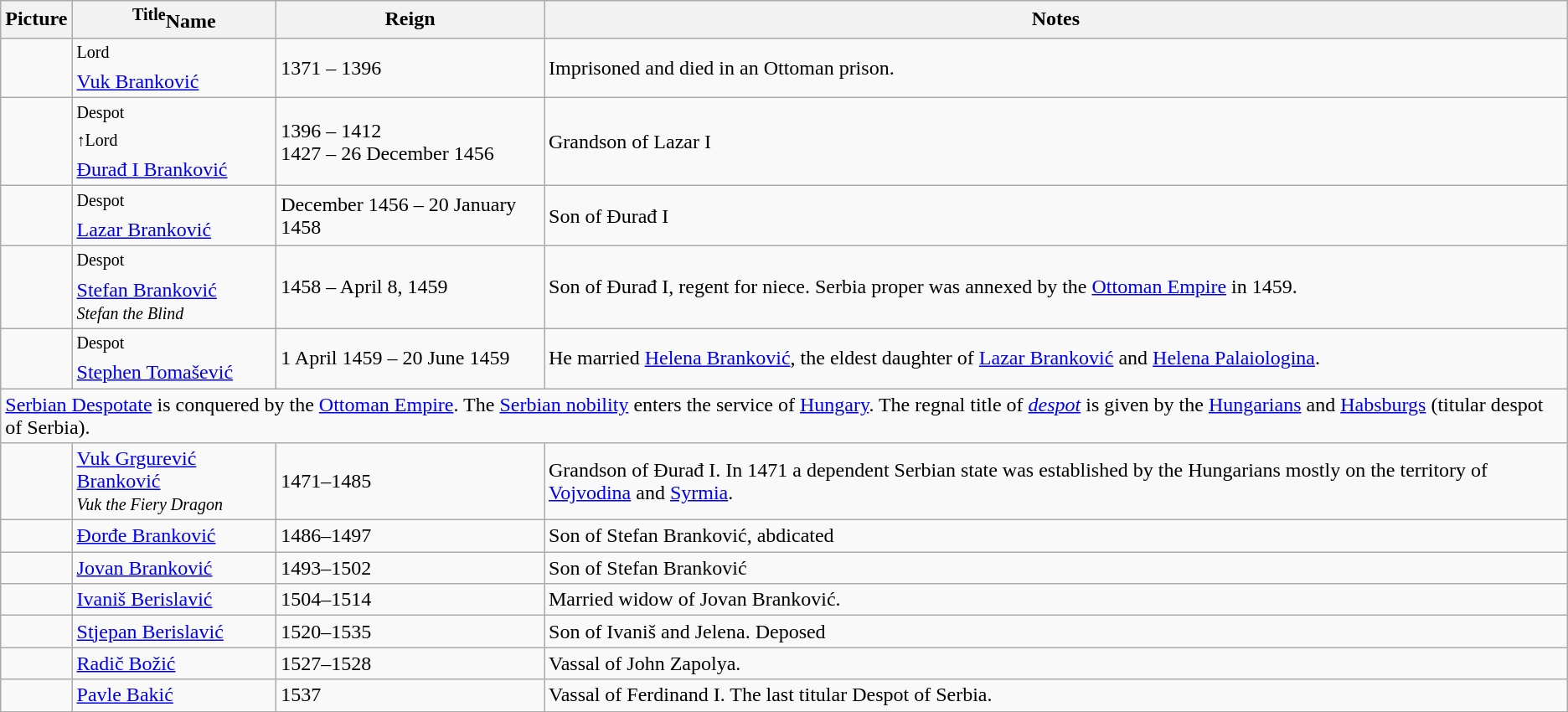<table class="wikitable">
<tr>
<th>Picture</th>
<th><sup>Title</sup>Name</th>
<th>Reign</th>
<th>Notes</th>
</tr>
<tr ->
<td></td>
<td><sup>Lord</sup><br><a href='#'>Vuk Branković</a></td>
<td>1371 – 1396</td>
<td>Imprisoned and died in an Ottoman prison.</td>
</tr>
<tr ->
<td></td>
<td><sup>Despot<br>↑Lord</sup><br><a href='#'>Đurađ I Branković</a></td>
<td>1396 – 1412<br>1427 – 26 December 1456</td>
<td>Grandson of Lazar I</td>
</tr>
<tr ->
<td></td>
<td><sup>Despot</sup><br><a href='#'>Lazar Branković</a></td>
<td>December 1456 – 20 January 1458</td>
<td>Son of Đurađ I</td>
</tr>
<tr ->
<td></td>
<td><sup>Despot</sup><br><a href='#'>Stefan Branković</a><br><small><em>Stefan the Blind</em></small></td>
<td>1458 – April 8, 1459</td>
<td>Son of Đurađ I, regent for niece. Serbia proper was annexed by the <a href='#'>Ottoman Empire</a> in 1459.</td>
</tr>
<tr ->
<td></td>
<td><sup>Despot</sup><br><a href='#'>Stephen Tomašević</a></td>
<td>1 April 1459 – 20 June 1459</td>
<td>He married <a href='#'>Helena Branković</a>, the eldest daughter of <a href='#'>Lazar Branković</a> and <a href='#'>Helena Palaiologina</a>.</td>
</tr>
<tr ->
<td colspan=4> <a href='#'>Serbian Despotate</a> is conquered by the <a href='#'>Ottoman Empire</a>. The <a href='#'>Serbian nobility</a> enters the service of <a href='#'>Hungary</a>. The regnal title of <em><a href='#'>despot</a></em> is given by the <a href='#'>Hungarians</a> and <a href='#'>Habsburgs</a> (titular despot of Serbia).</td>
</tr>
<tr ->
<td></td>
<td><a href='#'>Vuk Grgurević Branković</a><br><small><em>Vuk the Fiery Dragon</em></small></td>
<td>1471–1485</td>
<td>Grandson of Đurađ I. In 1471 a dependent Serbian state was established by the Hungarians mostly on the territory of <a href='#'>Vojvodina</a> and <a href='#'>Syrmia</a>.</td>
</tr>
<tr ->
<td></td>
<td><a href='#'>Đorđe Branković</a></td>
<td>1486–1497</td>
<td>Son of Stefan Branković, abdicated</td>
</tr>
<tr ->
<td></td>
<td><a href='#'>Jovan Branković</a></td>
<td>1493–1502</td>
<td>Son of Stefan Branković</td>
</tr>
<tr ->
<td></td>
<td><a href='#'>Ivaniš Berislavić</a></td>
<td>1504–1514</td>
<td>Married widow of Jovan Branković.</td>
</tr>
<tr ->
<td></td>
<td><a href='#'>Stjepan Berislavić</a></td>
<td>1520–1535</td>
<td>Son of Ivaniš and Jelena. Deposed</td>
</tr>
<tr ->
<td></td>
<td><a href='#'>Radič Božić</a></td>
<td>1527–1528</td>
<td>Vassal of John Zapolya.</td>
</tr>
<tr ->
<td></td>
<td><a href='#'>Pavle Bakić</a></td>
<td>1537</td>
<td>Vassal of Ferdinand I. The last titular Despot of Serbia.</td>
</tr>
</table>
